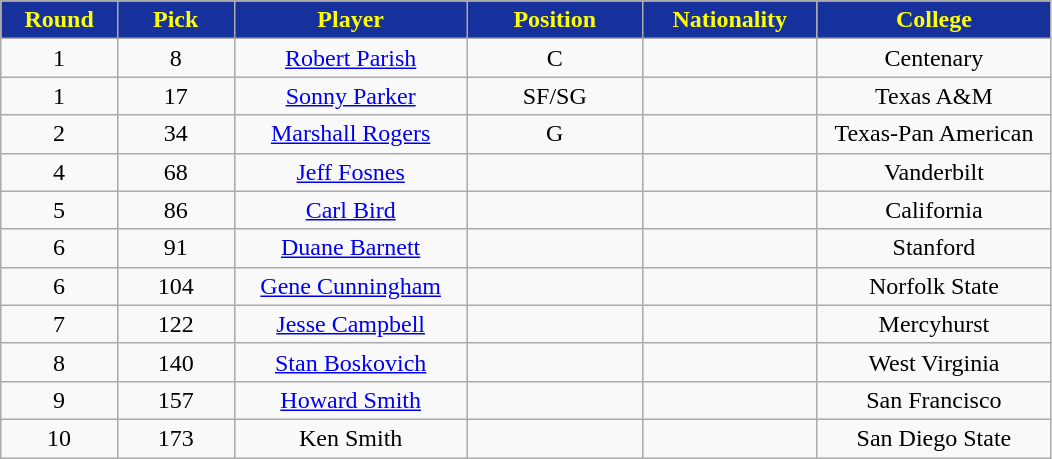<table class="wikitable sortable sortable">
<tr>
<th style="background:#17319c;color:yellow;" width="10%">Round</th>
<th style="background:#17319c;color:yellow;" width="10%">Pick</th>
<th style="background:#17319c;color:yellow;" width="20%">Player</th>
<th style="background:#17319c;color:yellow;" width="15%">Position</th>
<th style="background:#17319c;color:yellow;" width="15%">Nationality</th>
<th style="background:#17319c;color:yellow;" width="20%">College</th>
</tr>
<tr style="text-align: center">
<td>1</td>
<td>8</td>
<td><a href='#'>Robert Parish</a></td>
<td>C</td>
<td></td>
<td>Centenary</td>
</tr>
<tr style="text-align: center">
<td>1</td>
<td>17</td>
<td><a href='#'>Sonny Parker</a></td>
<td>SF/SG</td>
<td></td>
<td>Texas A&M</td>
</tr>
<tr style="text-align: center">
<td>2</td>
<td>34</td>
<td><a href='#'>Marshall Rogers</a></td>
<td>G</td>
<td></td>
<td>Texas-Pan American</td>
</tr>
<tr style="text-align: center">
<td>4</td>
<td>68</td>
<td><a href='#'>Jeff Fosnes</a></td>
<td></td>
<td></td>
<td>Vanderbilt</td>
</tr>
<tr style="text-align: center">
<td>5</td>
<td>86</td>
<td><a href='#'>Carl Bird</a></td>
<td></td>
<td></td>
<td>California</td>
</tr>
<tr style="text-align: center">
<td>6</td>
<td>91</td>
<td><a href='#'>Duane Barnett</a></td>
<td></td>
<td></td>
<td>Stanford</td>
</tr>
<tr style="text-align: center">
<td>6</td>
<td>104</td>
<td><a href='#'>Gene Cunningham</a></td>
<td></td>
<td></td>
<td>Norfolk State</td>
</tr>
<tr style="text-align: center">
<td>7</td>
<td>122</td>
<td><a href='#'>Jesse Campbell</a></td>
<td></td>
<td></td>
<td>Mercyhurst</td>
</tr>
<tr style="text-align: center">
<td>8</td>
<td>140</td>
<td><a href='#'>Stan Boskovich</a></td>
<td></td>
<td></td>
<td>West Virginia</td>
</tr>
<tr style="text-align: center">
<td>9</td>
<td>157</td>
<td><a href='#'>Howard Smith</a></td>
<td></td>
<td></td>
<td>San Francisco</td>
</tr>
<tr style="text-align: center">
<td>10</td>
<td>173</td>
<td>Ken Smith</td>
<td></td>
<td></td>
<td>San Diego State</td>
</tr>
</table>
